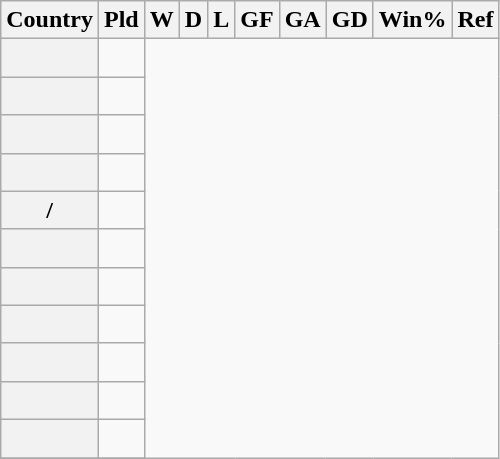<table class="wikitable sortable plainrowheaders" style="text-align:center">
<tr>
<th scope="col">Country</th>
<th scope="col">Pld</th>
<th scope="col">W</th>
<th scope="col">D</th>
<th scope="col">L</th>
<th scope="col">GF</th>
<th scope="col">GA</th>
<th scope="col">GD</th>
<th scope="col">Win%</th>
<th scope="col" class="unsortable">Ref</th>
</tr>
<tr>
<th scope="row" align=left><br></th>
<td></td>
</tr>
<tr>
<th scope="row" align=left><br></th>
<td></td>
</tr>
<tr>
<th scope="row" align=left><br></th>
<td></td>
</tr>
<tr>
<th scope="row" align=left><br></th>
<td></td>
</tr>
<tr>
<th scope="row" align=left> / <br></th>
<td></td>
</tr>
<tr>
<th scope="row" align=left><br></th>
<td></td>
</tr>
<tr>
<th scope="row" align=left><br></th>
<td></td>
</tr>
<tr>
<th scope="row" align=left><br></th>
<td></td>
</tr>
<tr>
<th scope="row" align=left><br></th>
<td></td>
</tr>
<tr>
<th scope="row" align=left><br></th>
<td></td>
</tr>
<tr>
<th scope="row" align=left><br></th>
<td></td>
</tr>
<tr>
</tr>
</table>
